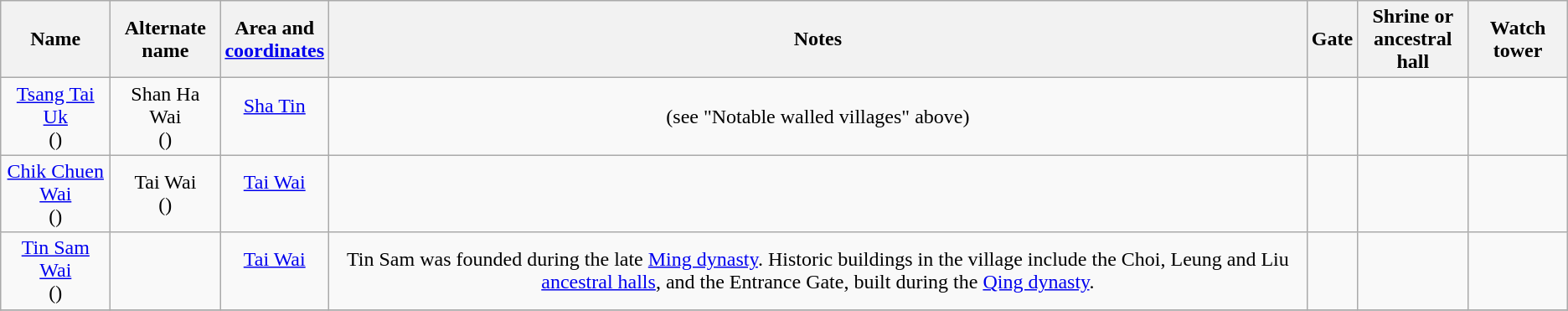<table class="wikitable sortable" style="text-align:center" style="width:95%">
<tr>
<th style="width:80px;">Name</th>
<th style="width:80px;">Alternate name</th>
<th>Area and<br><a href='#'>coordinates</a></th>
<th>Notes</th>
<th>Gate</th>
<th>Shrine or<br>ancestral hall</th>
<th>Watch tower</th>
</tr>
<tr>
<td style="text-align:center"><a href='#'>Tsang Tai Uk</a><br>()</td>
<td style="text-align:center">Shan Ha Wai<br>()</td>
<td style="text-align:center"><a href='#'>Sha Tin</a><br><br></td>
<td>(see "Notable walled villages" above)</td>
<td></td>
<td></td>
<td></td>
</tr>
<tr>
<td style="text-align:center"><a href='#'>Chik Chuen Wai</a><br>()</td>
<td style="text-align:center">Tai Wai<br>()</td>
<td style="text-align:center"><a href='#'>Tai Wai</a><br><br></td>
<td></td>
<td></td>
<td></td>
<td></td>
</tr>
<tr>
<td style="text-align:center"><a href='#'>Tin Sam Wai</a><br>()</td>
<td></td>
<td style="text-align:center"><a href='#'>Tai Wai</a><br><br></td>
<td>Tin Sam was founded during the late <a href='#'>Ming dynasty</a>. Historic buildings in the village include the Choi, Leung and Liu <a href='#'>ancestral halls</a>, and the Entrance Gate, built during the <a href='#'>Qing dynasty</a>.</td>
<td></td>
<td></td>
<td></td>
</tr>
<tr>
</tr>
</table>
